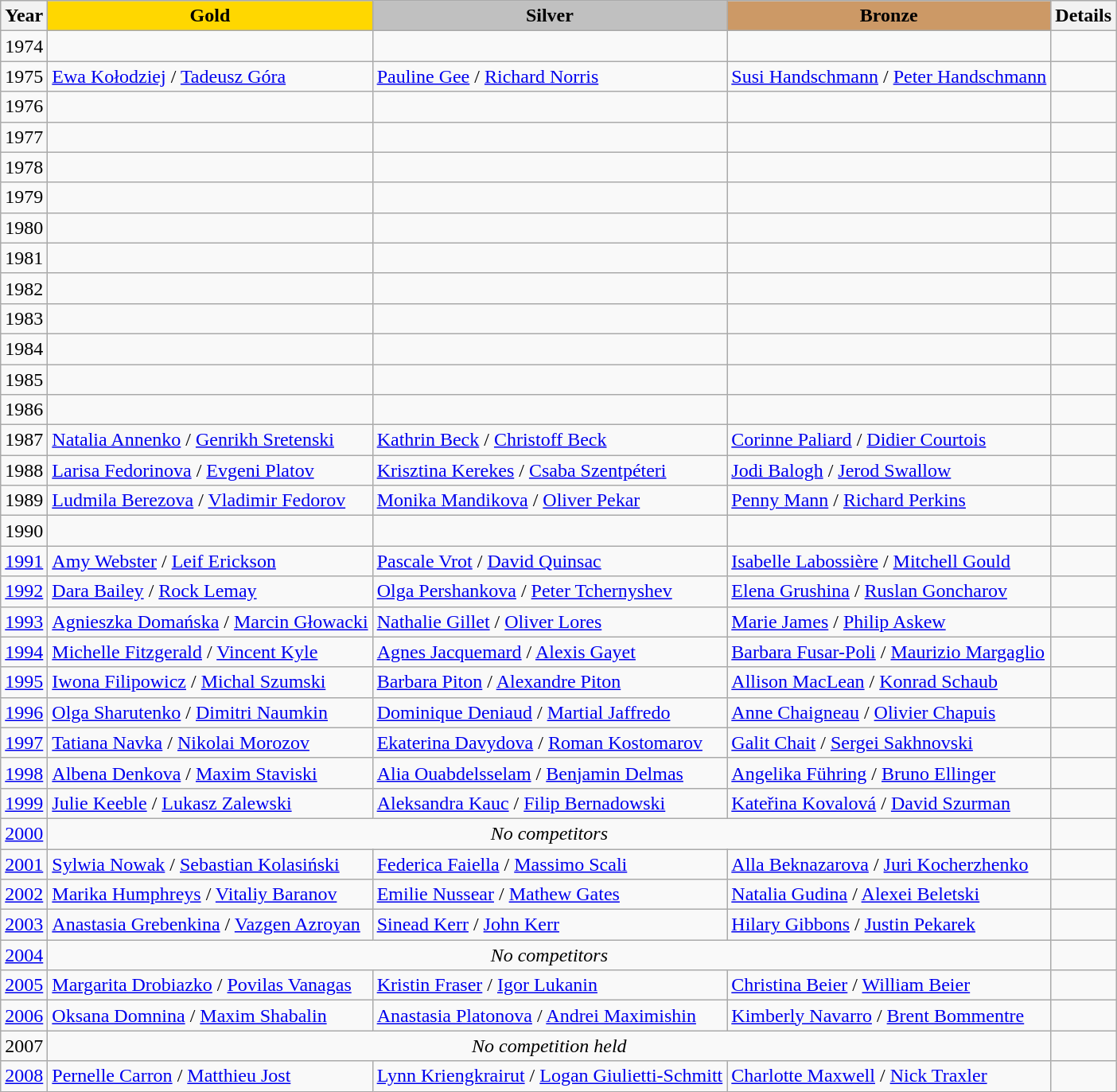<table class="wikitable">
<tr>
<th>Year</th>
<td align=center bgcolor=gold><strong>Gold</strong></td>
<td align=center bgcolor=silver><strong>Silver</strong></td>
<td align=center bgcolor=cc9966><strong>Bronze</strong></td>
<th>Details</th>
</tr>
<tr>
<td>1974</td>
<td></td>
<td></td>
<td></td>
<td></td>
</tr>
<tr>
<td>1975</td>
<td> <a href='#'>Ewa Kołodziej</a> / <a href='#'>Tadeusz Góra</a></td>
<td> <a href='#'>Pauline Gee</a> / <a href='#'>Richard Norris</a></td>
<td> <a href='#'>Susi Handschmann</a> / <a href='#'>Peter Handschmann</a></td>
<td></td>
</tr>
<tr>
<td>1976</td>
<td></td>
<td></td>
<td></td>
<td></td>
</tr>
<tr>
<td>1977</td>
<td></td>
<td></td>
<td></td>
<td></td>
</tr>
<tr>
<td>1978</td>
<td></td>
<td></td>
<td></td>
<td></td>
</tr>
<tr>
<td>1979</td>
<td></td>
<td></td>
<td></td>
<td></td>
</tr>
<tr>
<td>1980</td>
<td></td>
<td></td>
<td></td>
<td></td>
</tr>
<tr>
<td>1981</td>
<td></td>
<td></td>
<td></td>
<td></td>
</tr>
<tr>
<td>1982</td>
<td></td>
<td></td>
<td></td>
<td></td>
</tr>
<tr>
<td>1983</td>
<td></td>
<td></td>
<td></td>
<td></td>
</tr>
<tr>
<td>1984</td>
<td></td>
<td></td>
<td></td>
<td></td>
</tr>
<tr>
<td>1985</td>
<td></td>
<td></td>
<td></td>
<td></td>
</tr>
<tr>
<td 1986 Karl Schäfer Memorial>1986</td>
<td></td>
<td></td>
<td></td>
<td></td>
</tr>
<tr>
<td>1987</td>
<td> <a href='#'>Natalia Annenko</a> / <a href='#'>Genrikh Sretenski</a></td>
<td> <a href='#'>Kathrin Beck</a> / <a href='#'>Christoff Beck</a></td>
<td> <a href='#'>Corinne Paliard</a> / <a href='#'>Didier Courtois</a></td>
<td></td>
</tr>
<tr>
<td>1988</td>
<td> <a href='#'>Larisa Fedorinova</a> / <a href='#'>Evgeni Platov</a></td>
<td> <a href='#'>Krisztina Kerekes</a> / <a href='#'>Csaba Szentpéteri</a></td>
<td> <a href='#'>Jodi Balogh</a> / <a href='#'>Jerod Swallow</a></td>
<td></td>
</tr>
<tr>
<td>1989</td>
<td> <a href='#'>Ludmila Berezova</a> / <a href='#'>Vladimir Fedorov</a></td>
<td> <a href='#'>Monika Mandikova</a> / <a href='#'>Oliver Pekar</a></td>
<td> <a href='#'>Penny Mann</a> / <a href='#'>Richard Perkins</a></td>
<td></td>
</tr>
<tr>
<td>1990</td>
<td></td>
<td></td>
<td></td>
<td></td>
</tr>
<tr>
<td><a href='#'>1991</a></td>
<td> <a href='#'>Amy Webster</a> / <a href='#'>Leif Erickson</a></td>
<td> <a href='#'>Pascale Vrot</a> / <a href='#'>David Quinsac</a></td>
<td> <a href='#'>Isabelle Labossière</a> / <a href='#'>Mitchell Gould</a></td>
<td></td>
</tr>
<tr>
<td><a href='#'>1992</a></td>
<td> <a href='#'>Dara Bailey</a> / <a href='#'>Rock Lemay</a></td>
<td> <a href='#'>Olga Pershankova</a> / <a href='#'>Peter Tchernyshev</a></td>
<td> <a href='#'>Elena Grushina</a> / <a href='#'>Ruslan Goncharov</a></td>
<td></td>
</tr>
<tr>
<td><a href='#'>1993</a></td>
<td> <a href='#'>Agnieszka Domańska</a> / <a href='#'>Marcin Głowacki</a></td>
<td> <a href='#'>Nathalie Gillet</a> / <a href='#'>Oliver Lores</a></td>
<td> <a href='#'>Marie James</a> / <a href='#'>Philip Askew</a></td>
<td></td>
</tr>
<tr>
<td><a href='#'>1994</a></td>
<td> <a href='#'>Michelle Fitzgerald</a> / <a href='#'>Vincent Kyle</a></td>
<td> <a href='#'>Agnes Jacquemard</a> / <a href='#'>Alexis Gayet</a></td>
<td> <a href='#'>Barbara Fusar-Poli</a> / <a href='#'>Maurizio Margaglio</a></td>
<td></td>
</tr>
<tr>
<td><a href='#'>1995</a></td>
<td> <a href='#'>Iwona Filipowicz</a> / <a href='#'>Michal Szumski</a></td>
<td> <a href='#'>Barbara Piton</a> / <a href='#'>Alexandre Piton</a></td>
<td> <a href='#'>Allison MacLean</a> / <a href='#'>Konrad Schaub</a></td>
<td></td>
</tr>
<tr>
<td><a href='#'>1996</a></td>
<td> <a href='#'>Olga Sharutenko</a> / <a href='#'>Dimitri Naumkin</a></td>
<td> <a href='#'>Dominique Deniaud</a> / <a href='#'>Martial Jaffredo</a></td>
<td> <a href='#'>Anne Chaigneau</a> / <a href='#'>Olivier Chapuis</a></td>
<td></td>
</tr>
<tr>
<td><a href='#'>1997</a></td>
<td> <a href='#'>Tatiana Navka</a> / <a href='#'>Nikolai Morozov</a></td>
<td> <a href='#'>Ekaterina Davydova</a> / <a href='#'>Roman Kostomarov</a></td>
<td> <a href='#'>Galit Chait</a> / <a href='#'>Sergei Sakhnovski</a></td>
<td></td>
</tr>
<tr>
<td><a href='#'>1998</a></td>
<td> <a href='#'>Albena Denkova</a> / <a href='#'>Maxim Staviski</a></td>
<td> <a href='#'>Alia Ouabdelsselam</a> / <a href='#'>Benjamin Delmas</a></td>
<td> <a href='#'>Angelika Führing</a> / <a href='#'>Bruno Ellinger</a></td>
<td></td>
</tr>
<tr>
<td><a href='#'>1999</a></td>
<td> <a href='#'>Julie Keeble</a> / <a href='#'>Lukasz Zalewski</a></td>
<td> <a href='#'>Aleksandra Kauc</a> / <a href='#'>Filip Bernadowski</a></td>
<td> <a href='#'>Kateřina Kovalová</a> / <a href='#'>David Szurman</a></td>
<td></td>
</tr>
<tr>
<td><a href='#'>2000</a></td>
<td colspan=3 align=center><em>No competitors</em></td>
<td></td>
</tr>
<tr>
<td><a href='#'>2001</a></td>
<td> <a href='#'>Sylwia Nowak</a> / <a href='#'>Sebastian Kolasiński</a></td>
<td> <a href='#'>Federica Faiella</a> / <a href='#'>Massimo Scali</a></td>
<td> <a href='#'>Alla Beknazarova</a> / <a href='#'>Juri Kocherzhenko</a></td>
<td></td>
</tr>
<tr>
<td><a href='#'>2002</a></td>
<td> <a href='#'>Marika Humphreys</a> / <a href='#'>Vitaliy Baranov</a></td>
<td> <a href='#'>Emilie Nussear</a> / <a href='#'>Mathew Gates</a></td>
<td> <a href='#'>Natalia Gudina</a> / <a href='#'>Alexei Beletski</a></td>
<td></td>
</tr>
<tr>
<td><a href='#'>2003</a></td>
<td> <a href='#'>Anastasia Grebenkina</a> / <a href='#'>Vazgen Azroyan</a></td>
<td> <a href='#'>Sinead Kerr</a> / <a href='#'>John Kerr</a></td>
<td> <a href='#'>Hilary Gibbons</a> / <a href='#'>Justin Pekarek</a></td>
<td></td>
</tr>
<tr>
<td><a href='#'>2004</a></td>
<td colspan=3 align=center><em>No competitors</em></td>
<td></td>
</tr>
<tr>
<td><a href='#'>2005</a></td>
<td> <a href='#'>Margarita Drobiazko</a> / <a href='#'>Povilas Vanagas</a></td>
<td> <a href='#'>Kristin Fraser</a> / <a href='#'>Igor Lukanin</a></td>
<td> <a href='#'>Christina Beier</a> / <a href='#'>William Beier</a></td>
<td></td>
</tr>
<tr>
<td><a href='#'>2006</a></td>
<td> <a href='#'>Oksana Domnina</a> / <a href='#'>Maxim Shabalin</a></td>
<td> <a href='#'>Anastasia Platonova</a> / <a href='#'>Andrei Maximishin</a></td>
<td> <a href='#'>Kimberly Navarro</a> / <a href='#'>Brent Bommentre</a></td>
<td></td>
</tr>
<tr>
<td>2007</td>
<td colspan=3 align=center><em>No competition held</em></td>
<td></td>
</tr>
<tr>
<td><a href='#'>2008</a></td>
<td> <a href='#'>Pernelle Carron</a> / <a href='#'>Matthieu Jost</a></td>
<td> <a href='#'>Lynn Kriengkrairut</a> / <a href='#'>Logan Giulietti-Schmitt</a></td>
<td> <a href='#'>Charlotte Maxwell</a> / <a href='#'>Nick Traxler</a></td>
<td></td>
</tr>
</table>
